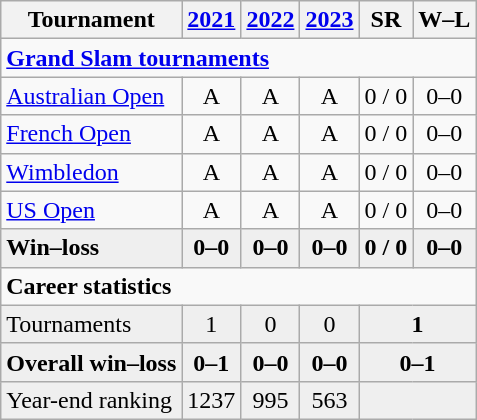<table class=wikitable style=text-align:center;>
<tr>
<th>Tournament</th>
<th><a href='#'>2021</a></th>
<th><a href='#'>2022</a></th>
<th><a href='#'>2023</a></th>
<th>SR</th>
<th>W–L</th>
</tr>
<tr>
<td colspan="6" align="left"><strong><a href='#'>Grand Slam tournaments</a></strong></td>
</tr>
<tr>
<td align=left><a href='#'>Australian Open</a></td>
<td>A</td>
<td>A</td>
<td>A</td>
<td>0 / 0</td>
<td>0–0</td>
</tr>
<tr>
<td align=left><a href='#'>French Open</a></td>
<td>A</td>
<td>A</td>
<td>A</td>
<td>0 / 0</td>
<td>0–0</td>
</tr>
<tr>
<td align=left><a href='#'>Wimbledon</a></td>
<td>A</td>
<td>A</td>
<td>A</td>
<td>0 / 0</td>
<td>0–0</td>
</tr>
<tr>
<td align=left><a href='#'>US Open</a></td>
<td>A</td>
<td>A</td>
<td>A</td>
<td>0 / 0</td>
<td>0–0</td>
</tr>
<tr style="font-weight:bold; background:#efefef;">
<td style=text-align:left>Win–loss</td>
<td>0–0</td>
<td>0–0</td>
<td>0–0</td>
<td>0 / 0</td>
<td>0–0</td>
</tr>
<tr>
<td colspan="6" align="left"><strong>Career statistics</strong></td>
</tr>
<tr bgcolor=efefef>
<td align=left>Tournaments</td>
<td>1</td>
<td>0</td>
<td>0</td>
<td colspan=2><strong>1</strong></td>
</tr>
<tr style="font-weight:bold; background:#efefef;">
<td style="text-align:left;">Overall win–loss</td>
<td>0–1</td>
<td>0–0</td>
<td>0–0</td>
<td colspan=2>0–1</td>
</tr>
<tr bgcolor=efefef>
<td align=left>Year-end ranking</td>
<td>1237</td>
<td>995</td>
<td>563</td>
<td colspan=2></td>
</tr>
</table>
